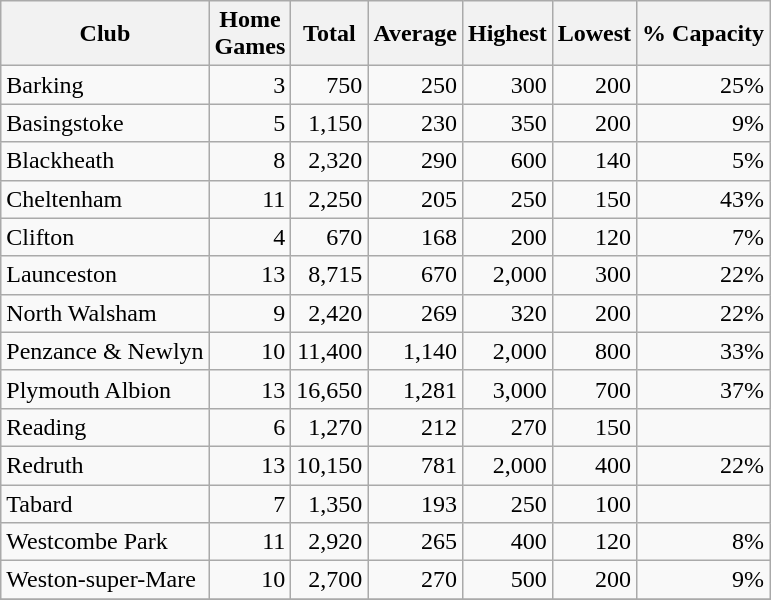<table class="wikitable sortable" style="text-align:right">
<tr>
<th>Club</th>
<th>Home<br>Games</th>
<th>Total</th>
<th>Average</th>
<th>Highest</th>
<th>Lowest</th>
<th>% Capacity</th>
</tr>
<tr>
<td style="text-align:left">Barking</td>
<td>3</td>
<td>750</td>
<td>250</td>
<td>300</td>
<td>200</td>
<td>25%</td>
</tr>
<tr>
<td style="text-align:left">Basingstoke</td>
<td>5</td>
<td>1,150</td>
<td>230</td>
<td>350</td>
<td>200</td>
<td>9%</td>
</tr>
<tr>
<td style="text-align:left">Blackheath</td>
<td>8</td>
<td>2,320</td>
<td>290</td>
<td>600</td>
<td>140</td>
<td>5%</td>
</tr>
<tr>
<td style="text-align:left">Cheltenham</td>
<td>11</td>
<td>2,250</td>
<td>205</td>
<td>250</td>
<td>150</td>
<td>43%</td>
</tr>
<tr>
<td style="text-align:left">Clifton</td>
<td>4</td>
<td>670</td>
<td>168</td>
<td>200</td>
<td>120</td>
<td>7%</td>
</tr>
<tr>
<td style="text-align:left">Launceston</td>
<td>13</td>
<td>8,715</td>
<td>670</td>
<td>2,000</td>
<td>300</td>
<td>22%</td>
</tr>
<tr>
<td style="text-align:left">North Walsham</td>
<td>9</td>
<td>2,420</td>
<td>269</td>
<td>320</td>
<td>200</td>
<td>22%</td>
</tr>
<tr>
<td style="text-align:left">Penzance & Newlyn</td>
<td>10</td>
<td>11,400</td>
<td>1,140</td>
<td>2,000</td>
<td>800</td>
<td>33%</td>
</tr>
<tr>
<td style="text-align:left">Plymouth Albion</td>
<td>13</td>
<td>16,650</td>
<td>1,281</td>
<td>3,000</td>
<td>700</td>
<td>37%</td>
</tr>
<tr>
<td style="text-align:left">Reading</td>
<td>6</td>
<td>1,270</td>
<td>212</td>
<td>270</td>
<td>150</td>
<td></td>
</tr>
<tr>
<td style="text-align:left">Redruth</td>
<td>13</td>
<td>10,150</td>
<td>781</td>
<td>2,000</td>
<td>400</td>
<td>22%</td>
</tr>
<tr>
<td style="text-align:left">Tabard</td>
<td>7</td>
<td>1,350</td>
<td>193</td>
<td>250</td>
<td>100</td>
<td></td>
</tr>
<tr>
<td style="text-align:left">Westcombe Park</td>
<td>11</td>
<td>2,920</td>
<td>265</td>
<td>400</td>
<td>120</td>
<td>8%</td>
</tr>
<tr>
<td style="text-align:left">Weston-super-Mare</td>
<td>10</td>
<td>2,700</td>
<td>270</td>
<td>500</td>
<td>200</td>
<td>9%</td>
</tr>
<tr>
</tr>
</table>
